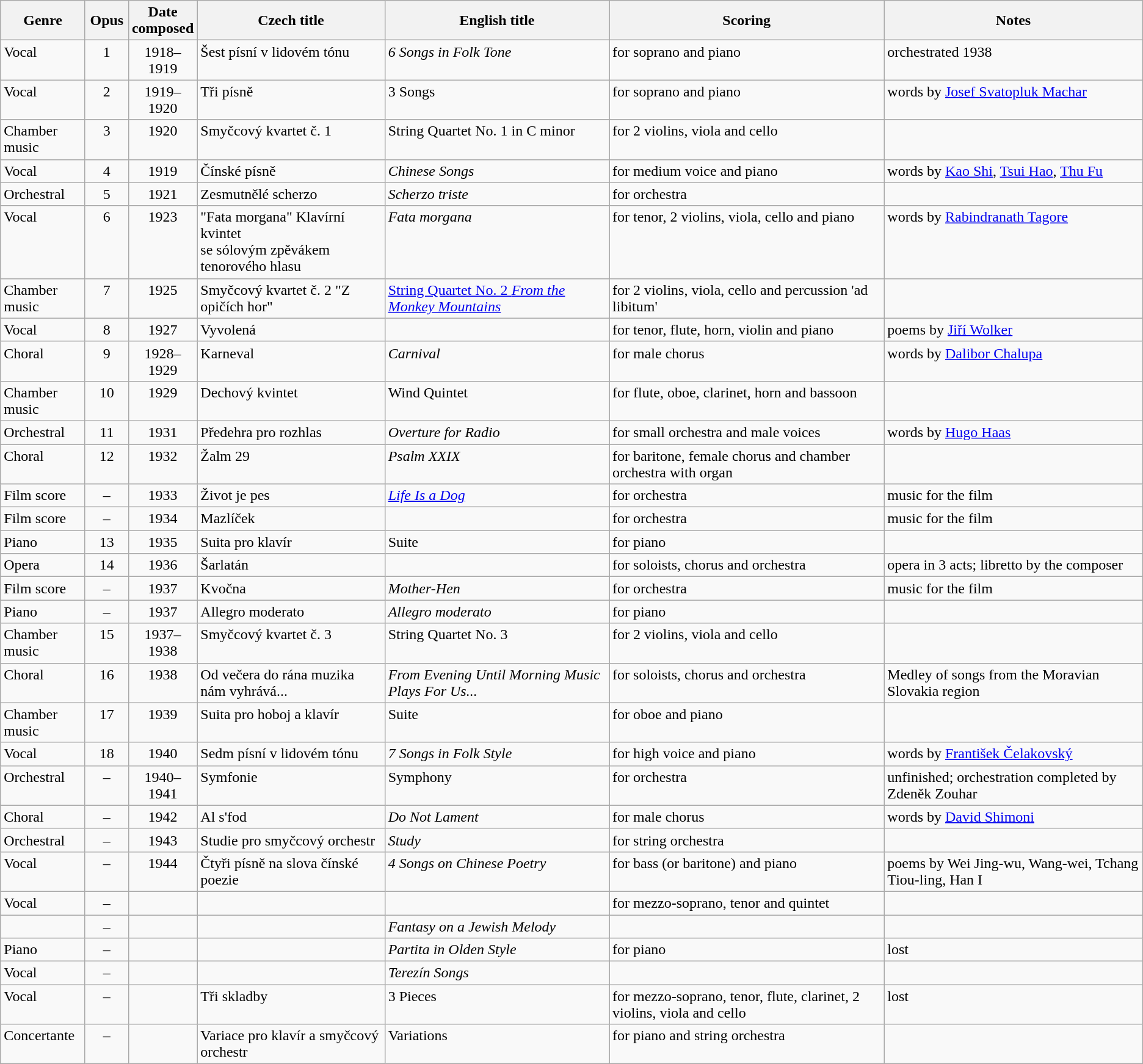<table class="sortable wikitable" style="margins:auto; width=95%;">
<tr>
<th width="85">Genre</th>
<th width="40">Opus</th>
<th width="65">Date composed</th>
<th>Czech title</th>
<th>English title</th>
<th>Scoring</th>
<th>Notes</th>
</tr>
<tr valign="top">
<td>Vocal</td>
<td align=center>1</td>
<td align=center>1918–1919</td>
<td>Šest písní v lidovém tónu</td>
<td><em>6 Songs in Folk Tone</em></td>
<td>for soprano and piano</td>
<td>orchestrated 1938</td>
</tr>
<tr valign="top">
<td>Vocal</td>
<td align=center>2</td>
<td align=center>1919–1920</td>
<td>Tři písně</td>
<td>3 Songs</td>
<td>for soprano and piano</td>
<td>words by <a href='#'>Josef Svatopluk Machar</a></td>
</tr>
<tr valign="top">
<td>Chamber music</td>
<td align=center>3</td>
<td align=center>1920</td>
<td>Smyčcový kvartet č. 1</td>
<td>String Quartet No. 1 in C minor</td>
<td>for 2 violins, viola and cello</td>
<td></td>
</tr>
<tr valign="top">
<td>Vocal</td>
<td align=center>4</td>
<td align=center>1919</td>
<td>Čínské písně</td>
<td><em>Chinese Songs</em></td>
<td>for medium voice and piano</td>
<td>words by <a href='#'>Kao Shi</a>, <a href='#'>Tsui Hao</a>, <a href='#'>Thu Fu</a></td>
</tr>
<tr valign="top">
<td>Orchestral</td>
<td align=center>5</td>
<td align=center>1921</td>
<td>Zesmutnělé scherzo</td>
<td><em>Scherzo triste</em></td>
<td>for orchestra</td>
<td></td>
</tr>
<tr valign="top">
<td>Vocal</td>
<td align=center>6</td>
<td align=center>1923</td>
<td>"Fata morgana" Klavírní kvintet <br> se sólovým zpěvákem tenorového hlasu</td>
<td><em>Fata morgana</em></td>
<td>for tenor, 2 violins, viola, cello and piano</td>
<td>words by <a href='#'>Rabindranath Tagore</a></td>
</tr>
<tr valign="top">
<td>Chamber music</td>
<td align=center>7</td>
<td align=center>1925</td>
<td>Smyčcový kvartet č. 2 "Z opičích hor"</td>
<td><a href='#'>String Quartet No. 2 <em>From the Monkey Mountains</em></a></td>
<td>for 2 violins, viola, cello and percussion 'ad libitum'</td>
<td></td>
</tr>
<tr valign="top">
<td>Vocal</td>
<td align=center>8</td>
<td align=center>1927</td>
<td>Vyvolená</td>
<td><em></em></td>
<td>for tenor, flute, horn, violin and piano</td>
<td>poems by <a href='#'>Jiří Wolker</a></td>
</tr>
<tr valign="top">
<td>Choral</td>
<td align=center>9</td>
<td align=center>1928–1929</td>
<td>Karneval</td>
<td><em>Carnival</em></td>
<td>for male chorus</td>
<td>words by <a href='#'>Dalibor Chalupa</a></td>
</tr>
<tr valign="top">
<td>Chamber music</td>
<td align=center>10</td>
<td align=center>1929</td>
<td>Dechový kvintet</td>
<td>Wind Quintet</td>
<td>for flute, oboe, clarinet, horn and bassoon</td>
<td></td>
</tr>
<tr valign="top">
<td>Orchestral</td>
<td align=center>11</td>
<td align=center>1931</td>
<td>Předehra pro rozhlas</td>
<td><em>Overture for Radio</em></td>
<td>for small orchestra and male voices</td>
<td>words by <a href='#'>Hugo Haas</a></td>
</tr>
<tr valign="top">
<td>Choral</td>
<td align=center>12</td>
<td align=center>1932</td>
<td>Žalm 29</td>
<td><em>Psalm XXIX</em></td>
<td>for baritone, female chorus and chamber orchestra with organ</td>
<td></td>
</tr>
<tr valign="top">
<td>Film score</td>
<td align=center>–</td>
<td align=center>1933</td>
<td>Život je pes</td>
<td><em><a href='#'>Life Is a Dog</a></em></td>
<td>for orchestra</td>
<td>music for the film</td>
</tr>
<tr valign="top">
<td>Film score</td>
<td align=center>–</td>
<td align=center>1934</td>
<td>Mazlíček</td>
<td><em></em></td>
<td>for orchestra</td>
<td>music for the film</td>
</tr>
<tr valign="top">
<td>Piano</td>
<td align=center>13</td>
<td align=center>1935</td>
<td>Suita pro klavír</td>
<td>Suite</td>
<td>for piano</td>
<td></td>
</tr>
<tr valign="top">
<td>Opera</td>
<td align=center>14</td>
<td align=center>1936</td>
<td>Šarlatán</td>
<td><em></em></td>
<td>for soloists, chorus and orchestra</td>
<td>opera in 3 acts; libretto by the composer</td>
</tr>
<tr valign="top">
<td>Film score</td>
<td align=center>–</td>
<td align=center>1937</td>
<td>Kvočna</td>
<td><em>Mother-Hen</em></td>
<td>for orchestra</td>
<td>music for the film</td>
</tr>
<tr valign="top">
<td>Piano</td>
<td align=center>–</td>
<td align=center>1937</td>
<td>Allegro moderato</td>
<td><em>Allegro moderato</em></td>
<td>for piano</td>
<td></td>
</tr>
<tr valign="top">
<td>Chamber music</td>
<td align=center>15</td>
<td align=center>1937–1938</td>
<td>Smyčcový kvartet č. 3</td>
<td>String Quartet No. 3</td>
<td>for 2 violins, viola and cello</td>
<td></td>
</tr>
<tr valign="top">
<td>Choral</td>
<td align=center>16</td>
<td align=center>1938</td>
<td>Od večera do rána muzika nám vyhrává...</td>
<td><em>From Evening Until Morning Music Plays For Us...</em></td>
<td>for soloists, chorus and orchestra</td>
<td>Medley of songs from the Moravian Slovakia region</td>
</tr>
<tr valign="top">
<td>Chamber music</td>
<td align=center>17</td>
<td align=center>1939</td>
<td>Suita pro hoboj a klavír</td>
<td>Suite</td>
<td>for oboe and piano</td>
<td></td>
</tr>
<tr valign="top">
<td>Vocal</td>
<td align=center>18</td>
<td align=center>1940</td>
<td>Sedm písní v lidovém tónu</td>
<td><em>7 Songs in Folk Style</em></td>
<td>for high voice and piano</td>
<td>words by <a href='#'>František Čelakovský</a></td>
</tr>
<tr valign="top">
<td>Orchestral</td>
<td align=center>–</td>
<td align=center>1940–1941</td>
<td>Symfonie</td>
<td>Symphony</td>
<td>for orchestra</td>
<td>unfinished; orchestration completed by Zdeněk Zouhar</td>
</tr>
<tr valign="top">
<td>Choral</td>
<td align=center>–</td>
<td align=center>1942</td>
<td>Al s'fod</td>
<td><em>Do Not Lament</em></td>
<td>for male chorus</td>
<td>words by <a href='#'>David Shimoni</a></td>
</tr>
<tr valign="top">
<td>Orchestral</td>
<td align=center>–</td>
<td align=center>1943</td>
<td>Studie pro smyčcový orchestr</td>
<td><em>Study</em></td>
<td>for string orchestra</td>
<td></td>
</tr>
<tr valign="top">
<td>Vocal</td>
<td align=center valign=top>–</td>
<td align=center valign=top>1944</td>
<td>Čtyři písně na slova čínské poezie </td>
<td><em>4 Songs on Chinese Poetry</em> </td>
<td>for bass (or baritone) and piano</td>
<td valign=top>poems by Wei Jing-wu, Wang-wei, Tchang Tiou-ling, Han I</td>
</tr>
<tr valign="top">
<td>Vocal</td>
<td align=center>–</td>
<td align=center></td>
<td></td>
<td><em></em></td>
<td>for mezzo-soprano, tenor and quintet</td>
<td></td>
</tr>
<tr valign="top">
<td></td>
<td align=center>–</td>
<td align=center></td>
<td></td>
<td><em>Fantasy on a Jewish Melody</em></td>
<td></td>
<td></td>
</tr>
<tr valign="top">
<td>Piano</td>
<td align=center>–</td>
<td align=center></td>
<td></td>
<td><em>Partita in Olden Style</em></td>
<td>for piano</td>
<td>lost</td>
</tr>
<tr valign="top">
<td>Vocal</td>
<td align=center>–</td>
<td align=center></td>
<td></td>
<td><em>Terezín Songs</em></td>
<td></td>
<td></td>
</tr>
<tr valign="top">
<td>Vocal</td>
<td align=center>–</td>
<td align=center></td>
<td>Tři skladby</td>
<td>3 Pieces</td>
<td>for mezzo-soprano, tenor, flute, clarinet, 2 violins, viola and cello</td>
<td>lost</td>
</tr>
<tr valign="top">
<td>Concertante</td>
<td align=center>–</td>
<td align=center></td>
<td>Variace pro klavír a smyčcový orchestr</td>
<td>Variations</td>
<td>for piano and string orchestra</td>
<td></td>
</tr>
</table>
